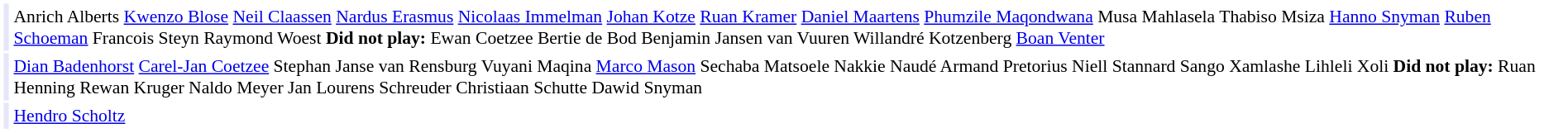<table cellpadding="2" style="border: 1px solid white; font-size:90%;">
<tr>
<td colspan="2" align="right" bgcolor="lavender"></td>
<td align="left">Anrich Alberts <a href='#'>Kwenzo Blose</a> <a href='#'>Neil Claassen</a> <a href='#'>Nardus Erasmus</a> <a href='#'>Nicolaas Immelman</a> <a href='#'>Johan Kotze</a> <a href='#'>Ruan Kramer</a> <a href='#'>Daniel Maartens</a> <a href='#'>Phumzile Maqondwana</a> Musa Mahlasela Thabiso Msiza <a href='#'>Hanno Snyman</a> <a href='#'>Ruben Schoeman</a> Francois Steyn Raymond Woest <strong>Did not play:</strong> Ewan Coetzee Bertie de Bod Benjamin Jansen van Vuuren Willandré Kotzenberg <a href='#'>Boan Venter</a></td>
</tr>
<tr>
<td colspan="2" align="right" bgcolor="lavender"></td>
<td align="left"><a href='#'>Dian Badenhorst</a> <a href='#'>Carel-Jan Coetzee</a> Stephan Janse van Rensburg Vuyani Maqina <a href='#'>Marco Mason</a> Sechaba Matsoele Nakkie Naudé Armand Pretorius Niell Stannard Sango Xamlashe Lihleli Xoli <strong>Did not play:</strong> Ruan Henning Rewan Kruger Naldo Meyer Jan Lourens Schreuder Christiaan Schutte Dawid Snyman</td>
</tr>
<tr>
<td colspan="2" align="right" bgcolor="lavender"></td>
<td align="left"><a href='#'>Hendro Scholtz</a></td>
</tr>
</table>
